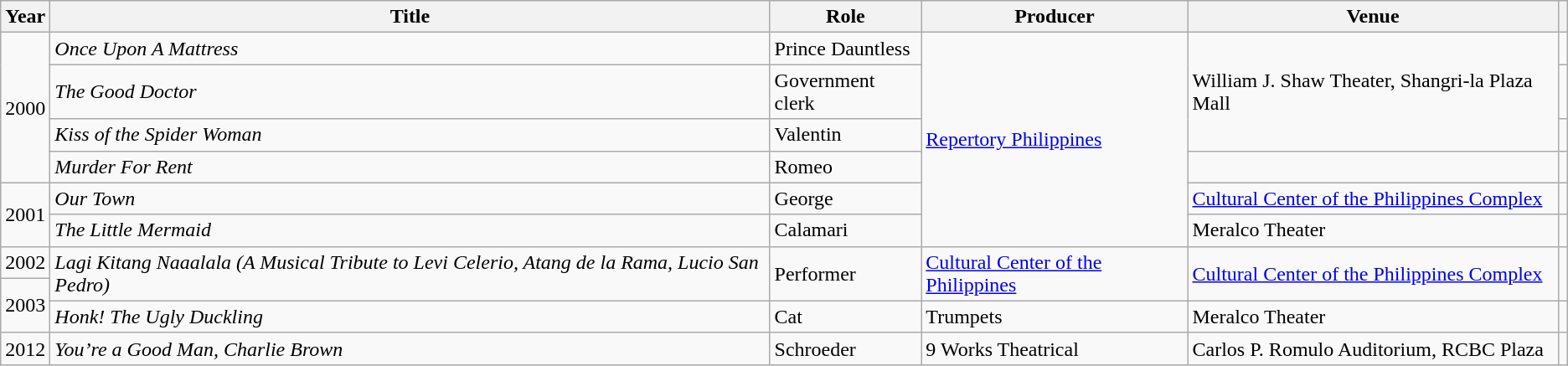<table class="wikitable sortable">
<tr>
<th>Year</th>
<th>Title</th>
<th>Role</th>
<th>Producer</th>
<th>Venue</th>
<th></th>
</tr>
<tr>
<td rowspan="4">2000</td>
<td><em>Once Upon A Mattress</em></td>
<td>Prince Dauntless</td>
<td rowspan="6"><a href='#'>Repertory Philippines</a></td>
<td rowspan="3">William J. Shaw Theater, Shangri-la Plaza Mall</td>
<td></td>
</tr>
<tr>
<td><em>The Good Doctor</em></td>
<td>Government clerk</td>
<td></td>
</tr>
<tr>
<td><em>Kiss of the Spider Woman</em></td>
<td>Valentin</td>
<td></td>
</tr>
<tr>
<td><em>Murder For Rent</em></td>
<td>Romeo</td>
<td></td>
<td></td>
</tr>
<tr>
<td rowspan="2">2001</td>
<td><em>Our Town</em></td>
<td>George</td>
<td><a href='#'>Cultural Center of the Philippines Complex</a></td>
<td></td>
</tr>
<tr>
<td><em>The Little Mermaid</em></td>
<td>Calamari</td>
<td>Meralco Theater</td>
<td></td>
</tr>
<tr>
<td>2002</td>
<td rowspan="2"><em>Lagi Kitang Naaalala (A Musical Tribute to Levi Celerio, Atang de la Rama, Lucio San Pedro)</em></td>
<td rowspan="2">Performer</td>
<td rowspan="2"><a href='#'>Cultural Center of the Philippines</a></td>
<td rowspan="2"><a href='#'>Cultural Center of the Philippines Complex</a></td>
<td rowspan="2"></td>
</tr>
<tr>
<td rowspan="2">2003</td>
</tr>
<tr>
<td><em>Honk! The Ugly Duckling</em></td>
<td>Cat</td>
<td>Trumpets</td>
<td>Meralco Theater</td>
<td></td>
</tr>
<tr>
<td>2012</td>
<td><em>You’re a Good Man, Charlie Brown</em></td>
<td>Schroeder</td>
<td>9 Works Theatrical</td>
<td>Carlos P. Romulo Auditorium, RCBC Plaza</td>
<td></td>
</tr>
</table>
